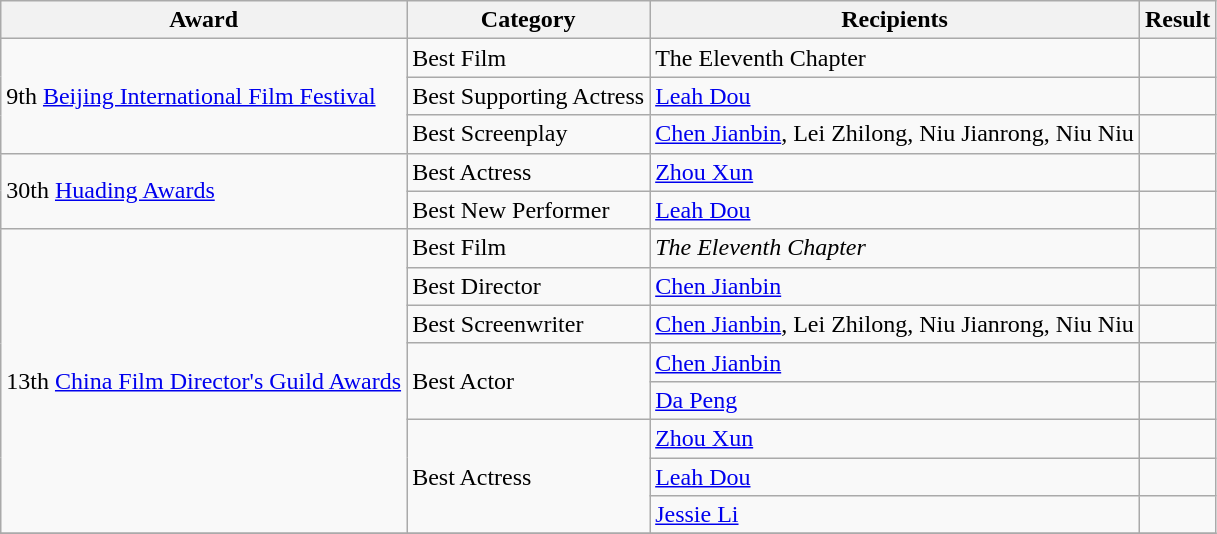<table class="wikitable">
<tr>
<th>Award</th>
<th>Category</th>
<th>Recipients</th>
<th>Result</th>
</tr>
<tr>
<td rowspan=3>9th <a href='#'>Beijing International Film Festival</a></td>
<td>Best Film</td>
<td>The Eleventh Chapter</td>
<td></td>
</tr>
<tr>
<td>Best Supporting Actress</td>
<td><a href='#'>Leah Dou</a></td>
<td></td>
</tr>
<tr>
<td>Best Screenplay</td>
<td><a href='#'>Chen Jianbin</a>, Lei Zhilong, Niu Jianrong, Niu Niu</td>
<td></td>
</tr>
<tr>
<td rowspan=2>30th <a href='#'>Huading Awards</a></td>
<td>Best Actress</td>
<td><a href='#'>Zhou Xun</a></td>
<td></td>
</tr>
<tr>
<td>Best New Performer</td>
<td><a href='#'>Leah Dou</a></td>
<td></td>
</tr>
<tr>
<td rowspan=8>13th <a href='#'>China Film Director's Guild Awards</a></td>
<td>Best Film</td>
<td><em>The Eleventh Chapter</em></td>
<td></td>
</tr>
<tr>
<td>Best Director</td>
<td><a href='#'>Chen Jianbin</a></td>
<td></td>
</tr>
<tr>
<td>Best Screenwriter</td>
<td><a href='#'>Chen Jianbin</a>, Lei Zhilong, Niu Jianrong, Niu Niu</td>
<td></td>
</tr>
<tr>
<td rowspan=2>Best Actor</td>
<td><a href='#'>Chen Jianbin</a></td>
<td></td>
</tr>
<tr>
<td><a href='#'>Da Peng</a></td>
<td></td>
</tr>
<tr>
<td rowspan=3>Best Actress</td>
<td><a href='#'>Zhou Xun</a></td>
<td></td>
</tr>
<tr>
<td><a href='#'>Leah Dou</a></td>
<td></td>
</tr>
<tr>
<td><a href='#'>Jessie Li</a></td>
<td></td>
</tr>
<tr>
</tr>
</table>
